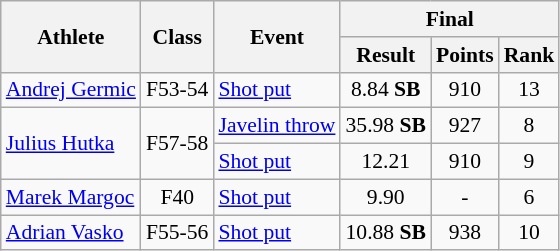<table class=wikitable style="font-size:90%">
<tr>
<th rowspan="2">Athlete</th>
<th rowspan="2">Class</th>
<th rowspan="2">Event</th>
<th colspan="3">Final</th>
</tr>
<tr>
<th>Result</th>
<th>Points</th>
<th>Rank</th>
</tr>
<tr>
<td><a href='#'>Andrej Germic</a></td>
<td style="text-align:center;">F53-54</td>
<td><a href='#'>Shot put</a></td>
<td style="text-align:center;">8.84 <strong>SB</strong></td>
<td style="text-align:center;">910</td>
<td style="text-align:center;">13</td>
</tr>
<tr>
<td rowspan="2"><a href='#'>Julius Hutka</a></td>
<td rowspan="2" style="text-align:center;">F57-58</td>
<td><a href='#'>Javelin throw</a></td>
<td style="text-align:center;">35.98 <strong>SB</strong></td>
<td style="text-align:center;">927</td>
<td style="text-align:center;">8</td>
</tr>
<tr>
<td><a href='#'>Shot put</a></td>
<td style="text-align:center;">12.21</td>
<td style="text-align:center;">910</td>
<td style="text-align:center;">9</td>
</tr>
<tr>
<td><a href='#'>Marek Margoc</a></td>
<td style="text-align:center;">F40</td>
<td><a href='#'>Shot put</a></td>
<td style="text-align:center;">9.90</td>
<td style="text-align:center;">-</td>
<td style="text-align:center;">6</td>
</tr>
<tr>
<td><a href='#'>Adrian Vasko</a></td>
<td style="text-align:center;">F55-56</td>
<td><a href='#'>Shot put</a></td>
<td style="text-align:center;">10.88 <strong>SB</strong></td>
<td style="text-align:center;">938</td>
<td style="text-align:center;">10</td>
</tr>
</table>
